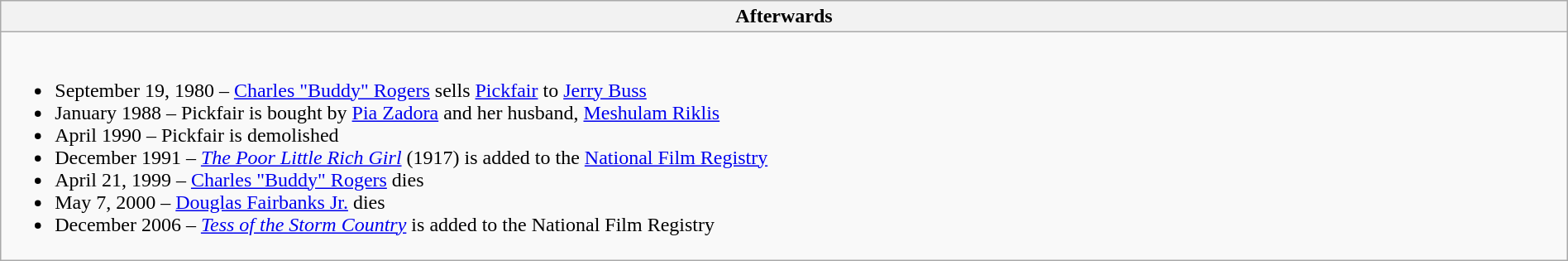<table class="wikitable sticky-header" width=100%>
<tr valign=top>
<th>Afterwards</th>
</tr>
<tr valign=top>
<td><br><ul><li>September 19, 1980 – <a href='#'>Charles "Buddy" Rogers</a> sells <a href='#'>Pickfair</a> to <a href='#'>Jerry Buss</a></li><li>January 1988 – Pickfair is bought by <a href='#'>Pia Zadora</a> and her husband, <a href='#'>Meshulam Riklis</a></li><li>April 1990 – Pickfair is demolished</li><li>December 1991 – <em><a href='#'>The Poor Little Rich Girl</a></em> (1917) is added to the <a href='#'>National Film Registry</a></li><li>April 21, 1999 – <a href='#'>Charles "Buddy" Rogers</a> dies</li><li>May 7, 2000 – <a href='#'>Douglas Fairbanks Jr.</a> dies</li><li>December 2006 – <em><a href='#'>Tess of the Storm Country</a></em> is added to the National Film Registry</li></ul></td>
</tr>
</table>
